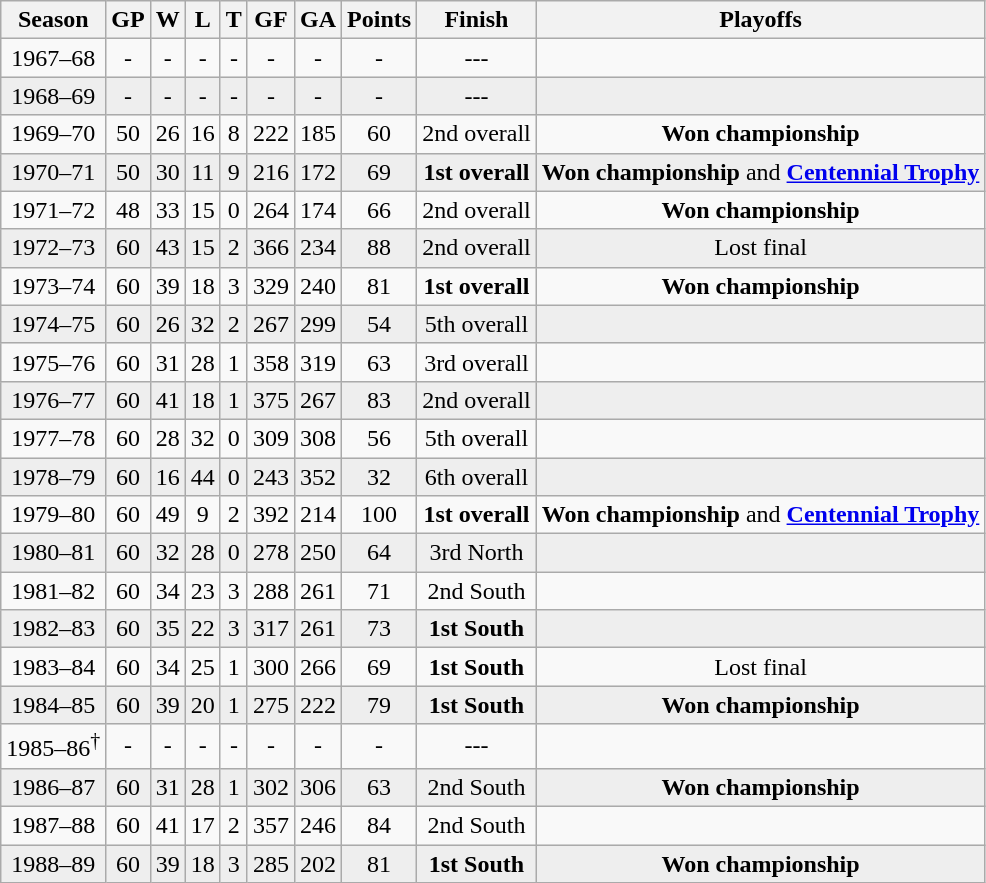<table class="wikitable" style="text-align:center">
<tr>
<th>Season</th>
<th>GP</th>
<th>W</th>
<th>L</th>
<th>T</th>
<th>GF</th>
<th>GA</th>
<th>Points</th>
<th>Finish</th>
<th>Playoffs</th>
</tr>
<tr>
<td>1967–68</td>
<td>-</td>
<td>-</td>
<td>-</td>
<td>-</td>
<td>-</td>
<td>-</td>
<td>-</td>
<td>---</td>
<td></td>
</tr>
<tr bgcolor="#eeeeee">
<td>1968–69</td>
<td>-</td>
<td>-</td>
<td>-</td>
<td>-</td>
<td>-</td>
<td>-</td>
<td>-</td>
<td>---</td>
<td></td>
</tr>
<tr>
<td>1969–70</td>
<td>50</td>
<td>26</td>
<td>16</td>
<td>8</td>
<td>222</td>
<td>185</td>
<td>60</td>
<td>2nd overall</td>
<td><strong>Won championship</strong></td>
</tr>
<tr bgcolor="#eeeeee">
<td>1970–71</td>
<td>50</td>
<td>30</td>
<td>11</td>
<td>9</td>
<td>216</td>
<td>172</td>
<td>69</td>
<td><strong>1st overall</strong></td>
<td><strong>Won championship</strong> and <strong><a href='#'>Centennial Trophy</a></strong></td>
</tr>
<tr>
<td>1971–72</td>
<td>48</td>
<td>33</td>
<td>15</td>
<td>0</td>
<td>264</td>
<td>174</td>
<td>66</td>
<td>2nd overall</td>
<td><strong>Won championship</strong></td>
</tr>
<tr bgcolor="#eeeeee">
<td>1972–73</td>
<td>60</td>
<td>43</td>
<td>15</td>
<td>2</td>
<td>366</td>
<td>234</td>
<td>88</td>
<td>2nd overall</td>
<td>Lost final</td>
</tr>
<tr>
<td>1973–74</td>
<td>60</td>
<td>39</td>
<td>18</td>
<td>3</td>
<td>329</td>
<td>240</td>
<td>81</td>
<td><strong>1st overall</strong></td>
<td><strong>Won championship</strong></td>
</tr>
<tr bgcolor="#eeeeee">
<td>1974–75</td>
<td>60</td>
<td>26</td>
<td>32</td>
<td>2</td>
<td>267</td>
<td>299</td>
<td>54</td>
<td>5th overall</td>
<td></td>
</tr>
<tr>
<td>1975–76</td>
<td>60</td>
<td>31</td>
<td>28</td>
<td>1</td>
<td>358</td>
<td>319</td>
<td>63</td>
<td>3rd overall</td>
<td></td>
</tr>
<tr bgcolor="#eeeeee">
<td>1976–77</td>
<td>60</td>
<td>41</td>
<td>18</td>
<td>1</td>
<td>375</td>
<td>267</td>
<td>83</td>
<td>2nd overall</td>
<td></td>
</tr>
<tr>
<td>1977–78</td>
<td>60</td>
<td>28</td>
<td>32</td>
<td>0</td>
<td>309</td>
<td>308</td>
<td>56</td>
<td>5th overall</td>
<td></td>
</tr>
<tr bgcolor="#eeeeee">
<td>1978–79</td>
<td>60</td>
<td>16</td>
<td>44</td>
<td>0</td>
<td>243</td>
<td>352</td>
<td>32</td>
<td>6th overall</td>
<td></td>
</tr>
<tr>
<td>1979–80</td>
<td>60</td>
<td>49</td>
<td>9</td>
<td>2</td>
<td>392</td>
<td>214</td>
<td>100</td>
<td><strong>1st overall</strong></td>
<td><strong>Won championship</strong> and <strong><a href='#'>Centennial Trophy</a></strong></td>
</tr>
<tr bgcolor="#eeeeee">
<td>1980–81</td>
<td>60</td>
<td>32</td>
<td>28</td>
<td>0</td>
<td>278</td>
<td>250</td>
<td>64</td>
<td>3rd North</td>
<td></td>
</tr>
<tr>
<td>1981–82</td>
<td>60</td>
<td>34</td>
<td>23</td>
<td>3</td>
<td>288</td>
<td>261</td>
<td>71</td>
<td>2nd South</td>
<td></td>
</tr>
<tr bgcolor="#eeeeee">
<td>1982–83</td>
<td>60</td>
<td>35</td>
<td>22</td>
<td>3</td>
<td>317</td>
<td>261</td>
<td>73</td>
<td><strong>1st South</strong></td>
<td></td>
</tr>
<tr>
<td>1983–84</td>
<td>60</td>
<td>34</td>
<td>25</td>
<td>1</td>
<td>300</td>
<td>266</td>
<td>69</td>
<td><strong>1st South</strong></td>
<td>Lost final</td>
</tr>
<tr bgcolor="#eeeeee">
<td>1984–85</td>
<td>60</td>
<td>39</td>
<td>20</td>
<td>1</td>
<td>275</td>
<td>222</td>
<td>79</td>
<td><strong>1st South</strong></td>
<td><strong>Won championship</strong></td>
</tr>
<tr>
<td>1985–86<sup>†</sup></td>
<td>-</td>
<td>-</td>
<td>-</td>
<td>-</td>
<td>-</td>
<td>-</td>
<td>-</td>
<td>---</td>
<td></td>
</tr>
<tr bgcolor="#eeeeee">
<td>1986–87</td>
<td>60</td>
<td>31</td>
<td>28</td>
<td>1</td>
<td>302</td>
<td>306</td>
<td>63</td>
<td>2nd South</td>
<td><strong>Won championship</strong></td>
</tr>
<tr>
<td>1987–88</td>
<td>60</td>
<td>41</td>
<td>17</td>
<td>2</td>
<td>357</td>
<td>246</td>
<td>84</td>
<td>2nd South</td>
<td></td>
</tr>
<tr bgcolor="#eeeeee">
<td>1988–89</td>
<td>60</td>
<td>39</td>
<td>18</td>
<td>3</td>
<td>285</td>
<td>202</td>
<td>81</td>
<td><strong>1st South</strong></td>
<td><strong>Won championship</strong></td>
</tr>
</table>
